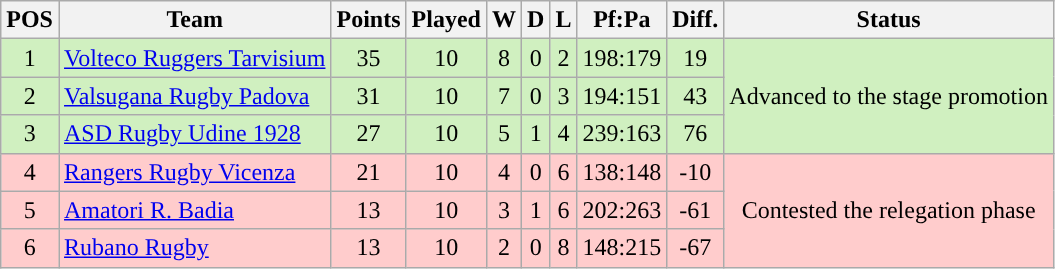<table class="wikitable" style="float:left; margin-right:15px; text-align: center;">
<tr>
<th>POS</th>
<th>Team</th>
<th>Points</th>
<th>Played</th>
<th>W</th>
<th>D</th>
<th>L</th>
<th>Pf:Pa</th>
<th>Diff.</th>
<th>Status</th>
</tr>
<tr style="background:#D0F0C0">
<td>1</td>
<td align=left><a href='#'>Volteco Ruggers Tarvisium</a></td>
<td>35</td>
<td>10</td>
<td>8</td>
<td>0</td>
<td>2</td>
<td>198:179</td>
<td>19</td>
<td rowspan=3>Advanced to the stage promotion</td>
</tr>
<tr style="background:#D0F0C0">
<td>2</td>
<td align=left><a href='#'>Valsugana Rugby Padova</a></td>
<td>31</td>
<td>10</td>
<td>7</td>
<td>0</td>
<td>3</td>
<td>194:151</td>
<td>43</td>
</tr>
<tr style="background:#D0F0C0">
<td>3</td>
<td align=left><a href='#'>ASD Rugby Udine 1928</a></td>
<td>27</td>
<td>10</td>
<td>5</td>
<td>1</td>
<td>4</td>
<td>239:163</td>
<td>76</td>
</tr>
<tr style="background:#FFCCCC">
<td>4</td>
<td align=left><a href='#'>Rangers Rugby Vicenza</a></td>
<td>21</td>
<td>10</td>
<td>4</td>
<td>0</td>
<td>6</td>
<td>138:148</td>
<td>-10</td>
<td rowspan=3>Contested the relegation phase</td>
</tr>
<tr style="background:#FFCCCC">
<td>5</td>
<td align=left><a href='#'>Amatori R. Badia</a></td>
<td>13</td>
<td>10</td>
<td>3</td>
<td>1</td>
<td>6</td>
<td>202:263</td>
<td>-61</td>
</tr>
<tr style="background:#FFCCCC">
<td>6</td>
<td align=left><a href='#'>Rubano Rugby</a></td>
<td>13</td>
<td>10</td>
<td>2</td>
<td>0</td>
<td>8</td>
<td>148:215</td>
<td>-67</td>
</tr>
</table>
